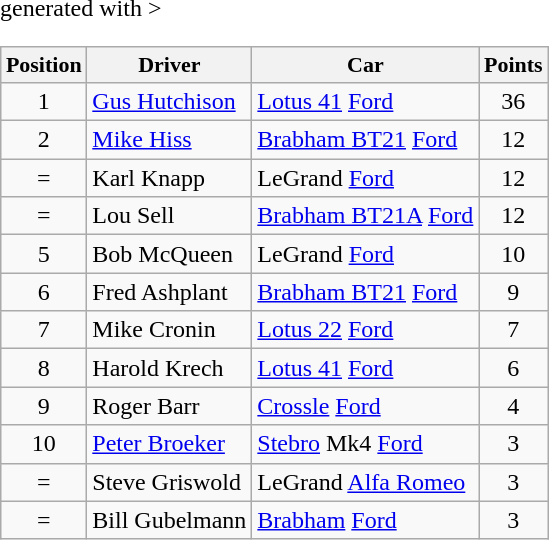<table class="wikitable" <hiddentext>generated with >
<tr style="font-size:11pt;font-weight:bold">
<th>Position </th>
<th>Driver </th>
<th>Car </th>
<th>Points </th>
</tr>
<tr>
<td height="14" align="center">1</td>
<td> <a href='#'>Gus Hutchison</a></td>
<td><a href='#'>Lotus 41</a> <a href='#'>Ford</a></td>
<td align="center">36</td>
</tr>
<tr>
<td height="14" align="center">2</td>
<td> <a href='#'>Mike Hiss</a></td>
<td><a href='#'>Brabham BT21</a> <a href='#'>Ford</a></td>
<td align="center">12</td>
</tr>
<tr>
<td height="14" align="center">=</td>
<td> Karl Knapp</td>
<td>LeGrand <a href='#'>Ford</a></td>
<td align="center">12</td>
</tr>
<tr>
<td height="14" align="center">=</td>
<td> Lou Sell</td>
<td><a href='#'>Brabham BT21A</a> <a href='#'>Ford</a></td>
<td align="center">12</td>
</tr>
<tr>
<td height="14" align="center">5</td>
<td> Bob McQueen</td>
<td>LeGrand <a href='#'>Ford</a></td>
<td align="center">10</td>
</tr>
<tr>
<td height="14" align="center">6</td>
<td> Fred Ashplant</td>
<td><a href='#'>Brabham BT21</a> <a href='#'>Ford</a></td>
<td align="center">9</td>
</tr>
<tr>
<td height="14" align="center">7</td>
<td> Mike Cronin</td>
<td><a href='#'>Lotus 22</a> <a href='#'>Ford</a></td>
<td align="center">7</td>
</tr>
<tr>
<td height="14" align="center">8</td>
<td> Harold Krech</td>
<td><a href='#'>Lotus 41</a> <a href='#'>Ford</a></td>
<td align="center">6</td>
</tr>
<tr>
<td height="14" align="center">9</td>
<td> Roger Barr</td>
<td><a href='#'>Crossle</a> <a href='#'>Ford</a></td>
<td align="center">4</td>
</tr>
<tr>
<td height="14" align="center">10</td>
<td> <a href='#'>Peter Broeker</a></td>
<td><a href='#'>Stebro</a> Mk4 <a href='#'>Ford</a></td>
<td align="center">3</td>
</tr>
<tr>
<td height="14" align="center">=</td>
<td> Steve Griswold</td>
<td>LeGrand <a href='#'>Alfa Romeo</a></td>
<td align="center">3</td>
</tr>
<tr>
<td height="14" align="center">=</td>
<td> Bill Gubelmann</td>
<td><a href='#'>Brabham</a> <a href='#'>Ford</a></td>
<td align="center">3</td>
</tr>
</table>
